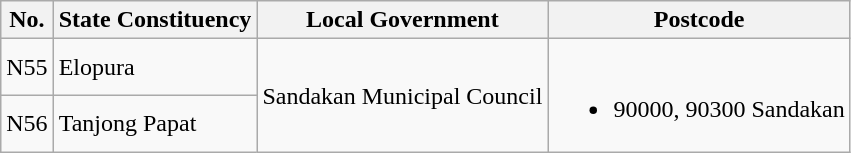<table class="wikitable">
<tr>
<th>No.</th>
<th>State Constituency</th>
<th>Local Government</th>
<th>Postcode</th>
</tr>
<tr>
<td>N55</td>
<td>Elopura</td>
<td rowspan="2">Sandakan Municipal Council</td>
<td rowspan="2"><br><ul><li>90000, 90300 Sandakan</li></ul></td>
</tr>
<tr>
<td>N56</td>
<td>Tanjong Papat</td>
</tr>
</table>
